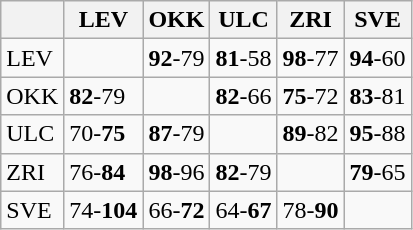<table class="wikitable">
<tr>
<th></th>
<th> LEV</th>
<th> OKK</th>
<th> ULC</th>
<th> ZRI</th>
<th> SVE</th>
</tr>
<tr>
<td> LEV</td>
<td></td>
<td><strong>92</strong>-79</td>
<td><strong>81</strong>-58</td>
<td><strong>98</strong>-77</td>
<td><strong>94</strong>-60</td>
</tr>
<tr>
<td> OKK</td>
<td><strong>82</strong>-79</td>
<td></td>
<td><strong>82</strong>-66</td>
<td><strong>75</strong>-72</td>
<td><strong>83</strong>-81</td>
</tr>
<tr>
<td> ULC</td>
<td>70-<strong>75</strong></td>
<td><strong>87</strong>-79</td>
<td></td>
<td><strong>89</strong>-82</td>
<td><strong>95</strong>-88</td>
</tr>
<tr>
<td> ZRI</td>
<td>76-<strong>84</strong></td>
<td><strong>98</strong>-96</td>
<td><strong>82</strong>-79</td>
<td></td>
<td><strong>79</strong>-65</td>
</tr>
<tr>
<td> SVE</td>
<td>74-<strong>104</strong></td>
<td>66-<strong>72</strong></td>
<td>64-<strong>67</strong></td>
<td>78-<strong>90</strong></td>
<td></td>
</tr>
</table>
